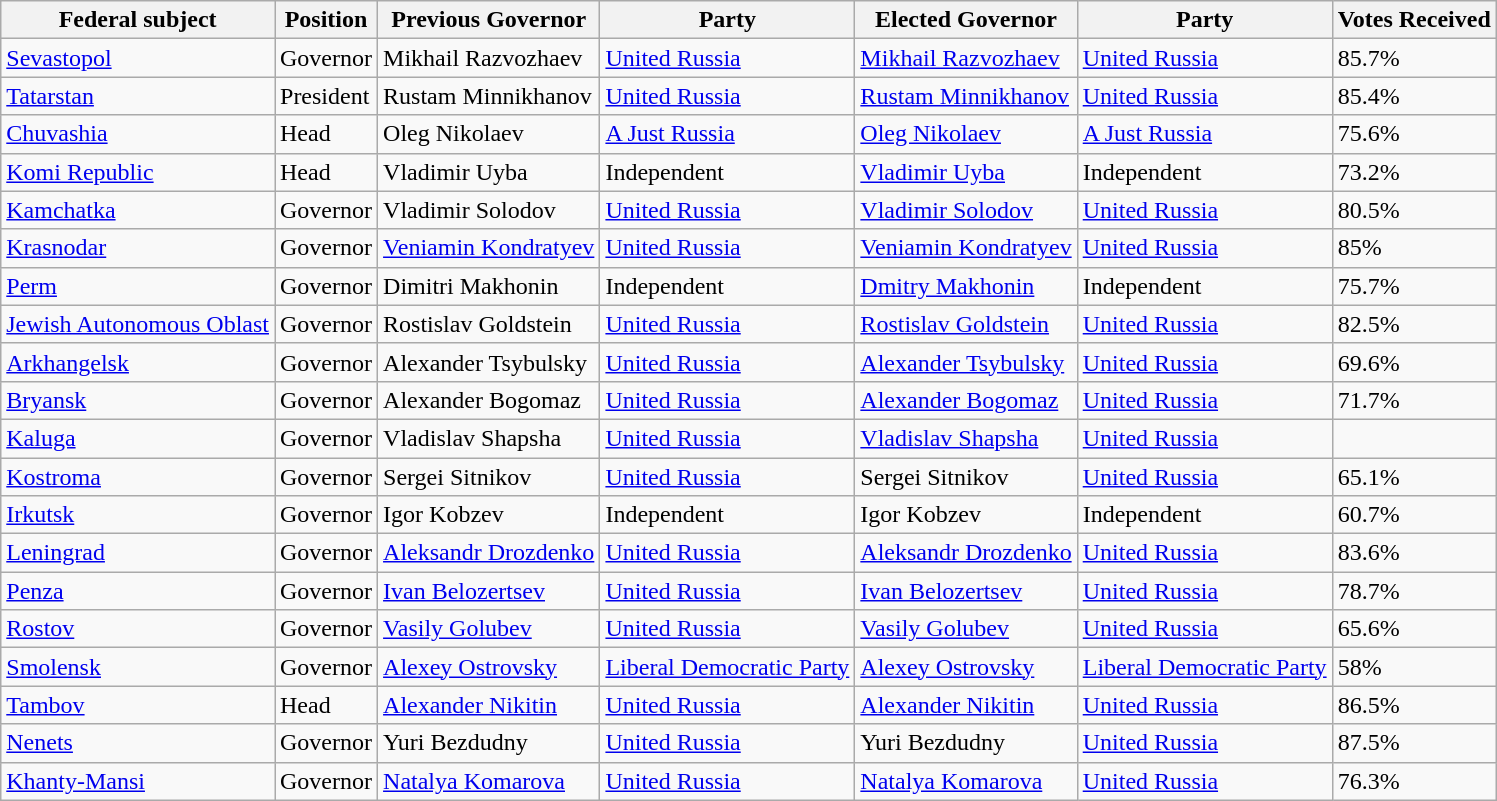<table class="wikitable">
<tr>
<th>Federal subject</th>
<th>Position</th>
<th>Previous Governor</th>
<th>Party</th>
<th>Elected Governor</th>
<th>Party</th>
<th>Votes Received</th>
</tr>
<tr>
<td><a href='#'>Sevastopol</a></td>
<td>Governor</td>
<td>Mikhail Razvozhaev</td>
<td><a href='#'>United Russia</a></td>
<td><a href='#'>Mikhail Razvozhaev</a></td>
<td><a href='#'>United Russia</a></td>
<td>85.7%</td>
</tr>
<tr>
<td><a href='#'>Tatarstan</a></td>
<td>President</td>
<td>Rustam Minnikhanov</td>
<td><a href='#'>United Russia</a></td>
<td><a href='#'>Rustam Minnikhanov</a></td>
<td><a href='#'>United Russia</a></td>
<td>85.4%</td>
</tr>
<tr>
<td><a href='#'>Chuvashia</a></td>
<td>Head</td>
<td>Oleg Nikolaev</td>
<td><a href='#'>A Just Russia</a></td>
<td><a href='#'>Oleg Nikolaev</a></td>
<td><a href='#'>A Just Russia</a></td>
<td>75.6%</td>
</tr>
<tr>
<td><a href='#'>Komi Republic</a></td>
<td>Head</td>
<td>Vladimir Uyba</td>
<td>Independent</td>
<td><a href='#'>Vladimir Uyba</a></td>
<td>Independent</td>
<td>73.2%</td>
</tr>
<tr>
<td><a href='#'>Kamchatka</a></td>
<td>Governor</td>
<td>Vladimir Solodov</td>
<td><a href='#'>United Russia</a></td>
<td><a href='#'>Vladimir Solodov</a></td>
<td><a href='#'>United Russia</a></td>
<td>80.5%</td>
</tr>
<tr>
<td><a href='#'>Krasnodar</a></td>
<td>Governor</td>
<td><a href='#'>Veniamin Kondratyev</a></td>
<td><a href='#'>United Russia</a></td>
<td><a href='#'>Veniamin Kondratyev</a></td>
<td><a href='#'>United Russia</a></td>
<td>85%</td>
</tr>
<tr>
<td><a href='#'>Perm</a></td>
<td>Governor</td>
<td>Dimitri Makhonin</td>
<td>Independent</td>
<td><a href='#'>Dmitry Makhonin</a></td>
<td>Independent</td>
<td>75.7%</td>
</tr>
<tr>
<td><a href='#'>Jewish Autonomous Oblast</a></td>
<td>Governor</td>
<td>Rostislav Goldstein</td>
<td><a href='#'>United Russia</a></td>
<td><a href='#'>Rostislav Goldstein</a></td>
<td><a href='#'>United Russia</a></td>
<td>82.5%</td>
</tr>
<tr>
<td><a href='#'>Arkhangelsk</a></td>
<td>Governor</td>
<td>Alexander Tsybulsky</td>
<td><a href='#'>United Russia</a></td>
<td><a href='#'>Alexander Tsybulsky</a></td>
<td><a href='#'>United Russia</a></td>
<td>69.6%</td>
</tr>
<tr>
<td><a href='#'>Bryansk</a></td>
<td>Governor</td>
<td>Alexander Bogomaz</td>
<td><a href='#'>United Russia</a></td>
<td><a href='#'>Alexander Bogomaz</a></td>
<td><a href='#'>United Russia</a></td>
<td>71.7%</td>
</tr>
<tr>
<td><a href='#'>Kaluga</a></td>
<td>Governor</td>
<td>Vladislav Shapsha</td>
<td><a href='#'>United Russia</a></td>
<td><a href='#'>Vladislav Shapsha</a></td>
<td><a href='#'>United Russia</a></td>
<td></td>
</tr>
<tr>
<td><a href='#'>Kostroma</a></td>
<td>Governor</td>
<td>Sergei Sitnikov</td>
<td><a href='#'>United Russia</a></td>
<td>Sergei Sitnikov</td>
<td><a href='#'>United Russia</a></td>
<td>65.1%</td>
</tr>
<tr>
<td><a href='#'>Irkutsk</a></td>
<td>Governor</td>
<td>Igor Kobzev</td>
<td>Independent</td>
<td>Igor Kobzev</td>
<td>Independent</td>
<td>60.7%</td>
</tr>
<tr>
<td><a href='#'>Leningrad</a></td>
<td>Governor</td>
<td><a href='#'>Aleksandr Drozdenko</a></td>
<td><a href='#'>United Russia</a></td>
<td><a href='#'>Aleksandr Drozdenko</a></td>
<td><a href='#'>United Russia</a></td>
<td>83.6%</td>
</tr>
<tr>
<td><a href='#'>Penza</a></td>
<td>Governor</td>
<td><a href='#'>Ivan Belozertsev</a></td>
<td><a href='#'>United Russia</a></td>
<td><a href='#'>Ivan Belozertsev</a></td>
<td><a href='#'>United Russia</a></td>
<td>78.7%</td>
</tr>
<tr>
<td><a href='#'>Rostov</a></td>
<td>Governor</td>
<td><a href='#'>Vasily Golubev</a></td>
<td><a href='#'>United Russia</a></td>
<td><a href='#'>Vasily Golubev</a></td>
<td><a href='#'>United Russia</a></td>
<td>65.6%</td>
</tr>
<tr>
<td><a href='#'>Smolensk</a></td>
<td>Governor</td>
<td><a href='#'>Alexey Ostrovsky</a></td>
<td><a href='#'>Liberal Democratic Party</a></td>
<td><a href='#'>Alexey Ostrovsky</a></td>
<td><a href='#'>Liberal Democratic Party</a></td>
<td>58%</td>
</tr>
<tr>
<td><a href='#'>Tambov</a></td>
<td>Head</td>
<td><a href='#'>Alexander Nikitin</a></td>
<td><a href='#'>United Russia</a></td>
<td><a href='#'>Alexander Nikitin</a></td>
<td><a href='#'>United Russia</a></td>
<td>86.5%</td>
</tr>
<tr>
<td><a href='#'>Nenets</a></td>
<td>Governor</td>
<td>Yuri Bezdudny</td>
<td><a href='#'>United Russia</a></td>
<td>Yuri Bezdudny</td>
<td><a href='#'>United Russia</a></td>
<td>87.5%</td>
</tr>
<tr>
<td><a href='#'>Khanty-Mansi</a></td>
<td>Governor</td>
<td><a href='#'>Natalya Komarova</a></td>
<td><a href='#'>United Russia</a></td>
<td><a href='#'>Natalya Komarova</a></td>
<td><a href='#'>United Russia</a></td>
<td>76.3%</td>
</tr>
</table>
